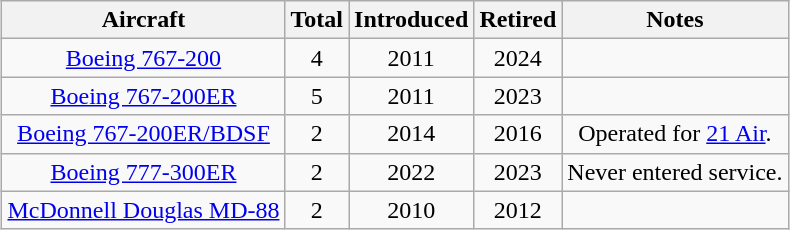<table class="wikitable" style="margin:0.5em auto; text-align:center">
<tr>
<th>Aircraft</th>
<th>Total</th>
<th>Introduced</th>
<th>Retired</th>
<th>Notes</th>
</tr>
<tr>
<td><a href='#'>Boeing 767-200</a></td>
<td>4</td>
<td>2011</td>
<td>2024</td>
<td></td>
</tr>
<tr>
<td><a href='#'>Boeing 767-200ER</a></td>
<td>5</td>
<td>2011</td>
<td>2023</td>
<td></td>
</tr>
<tr>
<td><a href='#'>Boeing 767-200ER/BDSF</a></td>
<td>2</td>
<td>2014</td>
<td>2016</td>
<td>Operated for <a href='#'>21 Air</a>.</td>
</tr>
<tr>
<td><a href='#'>Boeing 777-300ER</a></td>
<td>2</td>
<td>2022</td>
<td>2023</td>
<td>Never entered service.</td>
</tr>
<tr>
<td><a href='#'>McDonnell Douglas MD-88</a></td>
<td>2</td>
<td>2010</td>
<td>2012</td>
<td></td>
</tr>
</table>
